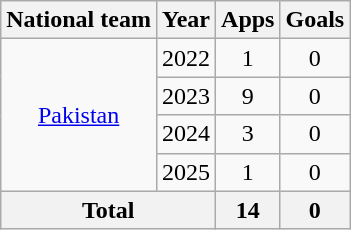<table class="wikitable" style="text-align:center">
<tr>
<th>National team</th>
<th>Year</th>
<th>Apps</th>
<th>Goals</th>
</tr>
<tr>
<td rowspan="4"><a href='#'>Pakistan</a></td>
<td>2022</td>
<td>1</td>
<td>0</td>
</tr>
<tr>
<td>2023</td>
<td>9</td>
<td>0</td>
</tr>
<tr>
<td>2024</td>
<td>3</td>
<td>0</td>
</tr>
<tr>
<td>2025</td>
<td>1</td>
<td>0</td>
</tr>
<tr>
<th colspan="2">Total</th>
<th>14</th>
<th>0</th>
</tr>
</table>
